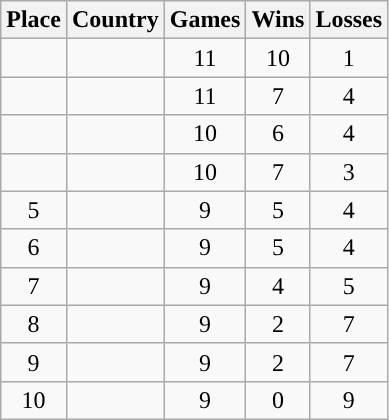<table class="wikitable" style="text-align:center;">
<tr>
<th>Place</th>
<th>Country</th>
<th>Games</th>
<th>Wins</th>
<th>Losses</th>
</tr>
<tr>
<td></td>
<td align=left></td>
<td>11</td>
<td>10</td>
<td>1</td>
</tr>
<tr>
<td></td>
<td align=left></td>
<td>11</td>
<td>7</td>
<td>4</td>
</tr>
<tr>
<td></td>
<td align=left></td>
<td>10</td>
<td>6</td>
<td>4</td>
</tr>
<tr>
<td></td>
<td align=left></td>
<td>10</td>
<td>7</td>
<td>3</td>
</tr>
<tr>
<td>5</td>
<td align=left></td>
<td>9</td>
<td>5</td>
<td>4</td>
</tr>
<tr>
<td>6</td>
<td align=left></td>
<td>9</td>
<td>5</td>
<td>4</td>
</tr>
<tr>
<td>7</td>
<td align=left></td>
<td>9</td>
<td>4</td>
<td>5</td>
</tr>
<tr>
<td>8</td>
<td align=left></td>
<td>9</td>
<td>2</td>
<td>7</td>
</tr>
<tr>
<td>9</td>
<td align=left></td>
<td>9</td>
<td>2</td>
<td>7</td>
</tr>
<tr>
<td>10</td>
<td align=left></td>
<td>9</td>
<td>0</td>
<td>9</td>
</tr>
</table>
